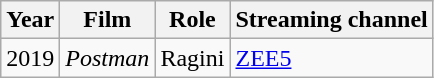<table class="wikitable sortable">
<tr>
<th>Year</th>
<th>Film</th>
<th>Role</th>
<th>Streaming channel</th>
</tr>
<tr>
<td>2019</td>
<td><em>Postman</em></td>
<td>Ragini</td>
<td><a href='#'>ZEE5</a></td>
</tr>
</table>
